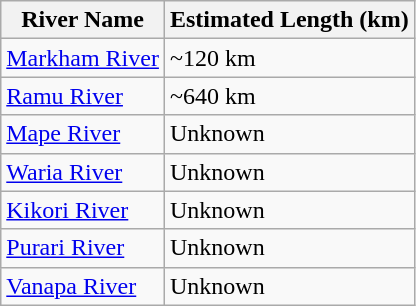<table class="wikitable">
<tr>
<th>River Name</th>
<th>Estimated Length (km)</th>
</tr>
<tr>
<td><a href='#'>Markham River</a></td>
<td>~120 km</td>
</tr>
<tr>
<td><a href='#'>Ramu River</a></td>
<td>~640 km</td>
</tr>
<tr>
<td><a href='#'>Mape River</a></td>
<td>Unknown</td>
</tr>
<tr>
<td><a href='#'>Waria River</a></td>
<td>Unknown</td>
</tr>
<tr>
<td><a href='#'>Kikori River</a></td>
<td>Unknown</td>
</tr>
<tr>
<td><a href='#'>Purari River</a></td>
<td>Unknown</td>
</tr>
<tr>
<td><a href='#'>Vanapa River</a></td>
<td>Unknown</td>
</tr>
</table>
